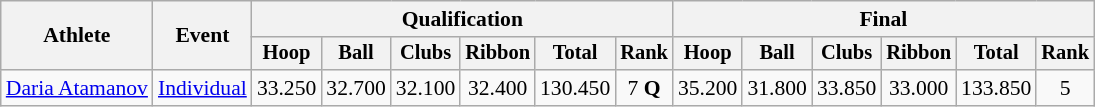<table class=wikitable style="font-size:90%">
<tr>
<th rowspan=2>Athlete</th>
<th rowspan=2>Event</th>
<th colspan=6>Qualification</th>
<th colspan=6>Final</th>
</tr>
<tr style="font-size:95%">
<th>Hoop</th>
<th>Ball</th>
<th>Clubs</th>
<th>Ribbon</th>
<th>Total</th>
<th>Rank</th>
<th>Hoop</th>
<th>Ball</th>
<th>Clubs</th>
<th>Ribbon</th>
<th>Total</th>
<th>Rank</th>
</tr>
<tr align=center>
<td align=left><a href='#'>Daria Atamanov</a></td>
<td align=left><a href='#'>Individual</a></td>
<td>33.250</td>
<td>32.700</td>
<td>32.100</td>
<td>32.400</td>
<td>130.450</td>
<td>7 <strong>Q</strong></td>
<td>35.200</td>
<td>31.800</td>
<td>33.850</td>
<td>33.000</td>
<td>133.850</td>
<td>5</td>
</tr>
</table>
